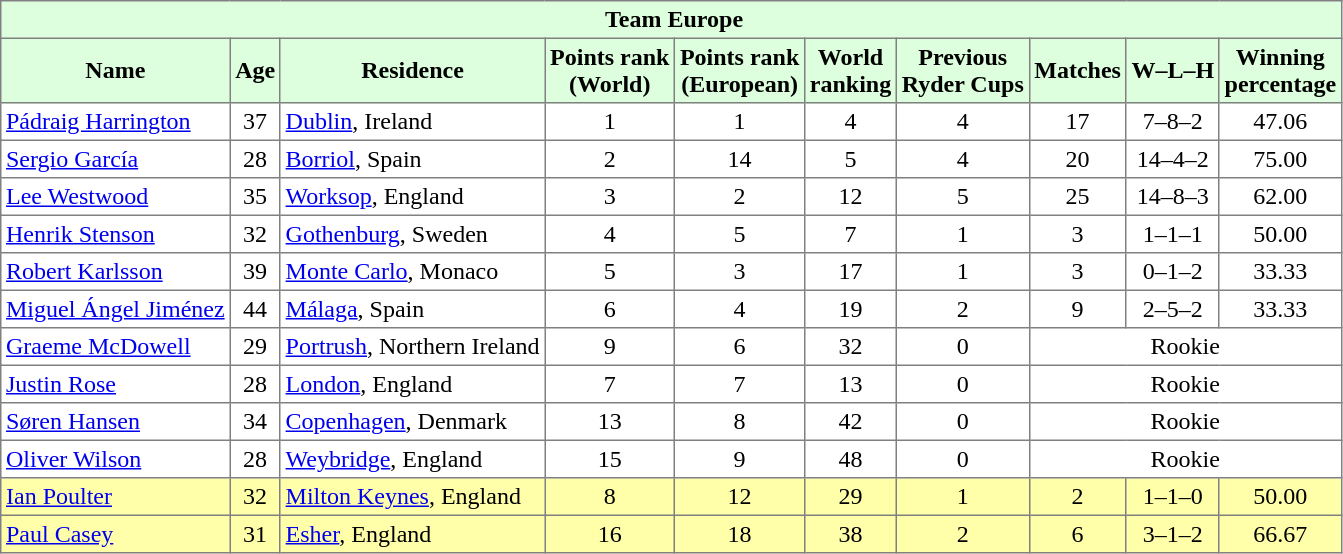<table border="1" cellpadding="3" style="border-collapse: collapse;text-align:center">
<tr style="background:#dfd;">
<td colspan="10"> <strong>Team Europe</strong></td>
</tr>
<tr style="background:#dfd;">
<th>Name</th>
<th>Age</th>
<th>Residence</th>
<th>Points rank<br>(World)</th>
<th>Points rank<br>(European)</th>
<th>World<br>ranking</th>
<th>Previous<br>Ryder Cups</th>
<th>Matches</th>
<th>W–L–H</th>
<th>Winning<br>percentage</th>
</tr>
<tr>
<td align=left> <a href='#'>Pádraig Harrington</a></td>
<td>37</td>
<td align=left><a href='#'>Dublin</a>, Ireland</td>
<td>1</td>
<td>1</td>
<td>4</td>
<td>4</td>
<td>17</td>
<td>7–8–2</td>
<td>47.06</td>
</tr>
<tr>
<td align=left> <a href='#'>Sergio García</a></td>
<td>28</td>
<td align=left><a href='#'>Borriol</a>, Spain</td>
<td>2</td>
<td>14</td>
<td>5</td>
<td>4</td>
<td>20</td>
<td>14–4–2</td>
<td>75.00</td>
</tr>
<tr>
<td align=left> <a href='#'>Lee Westwood</a></td>
<td>35</td>
<td align=left><a href='#'>Worksop</a>, England</td>
<td>3</td>
<td>2</td>
<td>12</td>
<td>5</td>
<td>25</td>
<td>14–8–3</td>
<td>62.00</td>
</tr>
<tr>
<td align=left> <a href='#'>Henrik Stenson</a></td>
<td>32</td>
<td align=left><a href='#'>Gothenburg</a>, Sweden</td>
<td>4</td>
<td>5</td>
<td>7</td>
<td>1</td>
<td>3</td>
<td>1–1–1</td>
<td>50.00</td>
</tr>
<tr>
<td align=left> <a href='#'>Robert Karlsson</a></td>
<td>39</td>
<td align=left><a href='#'>Monte Carlo</a>, Monaco</td>
<td>5</td>
<td>3</td>
<td>17</td>
<td>1</td>
<td>3</td>
<td>0–1–2</td>
<td>33.33</td>
</tr>
<tr>
<td align=left> <a href='#'>Miguel Ángel Jiménez</a></td>
<td>44</td>
<td align=left><a href='#'>Málaga</a>, Spain</td>
<td>6</td>
<td>4</td>
<td>19</td>
<td>2</td>
<td>9</td>
<td>2–5–2</td>
<td>33.33</td>
</tr>
<tr>
<td align=left> <a href='#'>Graeme McDowell</a></td>
<td>29</td>
<td align=left><a href='#'>Portrush</a>, Northern Ireland</td>
<td>9</td>
<td>6</td>
<td>32</td>
<td>0</td>
<td colspan="3">Rookie</td>
</tr>
<tr>
<td align=left> <a href='#'>Justin Rose</a></td>
<td>28</td>
<td align=left><a href='#'>London</a>, England</td>
<td>7</td>
<td>7</td>
<td>13</td>
<td>0</td>
<td colspan="3">Rookie</td>
</tr>
<tr>
<td align=left> <a href='#'>Søren Hansen</a></td>
<td>34</td>
<td align=left><a href='#'>Copenhagen</a>, Denmark</td>
<td>13</td>
<td>8</td>
<td>42</td>
<td>0</td>
<td colspan="3">Rookie</td>
</tr>
<tr>
<td align=left> <a href='#'>Oliver Wilson</a></td>
<td>28</td>
<td align=left><a href='#'>Weybridge</a>, England</td>
<td>15</td>
<td>9</td>
<td>48</td>
<td>0</td>
<td colspan="3">Rookie</td>
</tr>
<tr style="background:#ffa;">
<td align=left> <a href='#'>Ian Poulter</a></td>
<td>32</td>
<td align=left><a href='#'>Milton Keynes</a>, England</td>
<td>8</td>
<td>12</td>
<td>29</td>
<td>1</td>
<td>2</td>
<td>1–1–0</td>
<td>50.00</td>
</tr>
<tr style="background:#ffa;">
<td align=left> <a href='#'>Paul Casey</a></td>
<td>31</td>
<td align=left><a href='#'>Esher</a>, England</td>
<td>16</td>
<td>18</td>
<td>38</td>
<td>2</td>
<td>6</td>
<td>3–1–2</td>
<td>66.67</td>
</tr>
</table>
